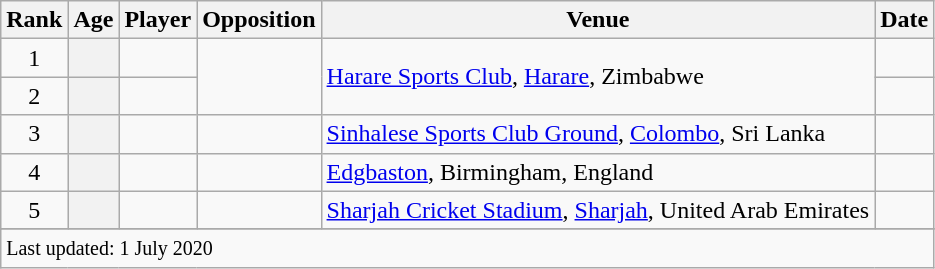<table class="wikitable plainrowheaders sortable">
<tr>
<th scope=col>Rank</th>
<th scope=col>Age</th>
<th scope=col>Player</th>
<th scope=col>Opposition</th>
<th scope=col>Venue</th>
<th scope=col>Date</th>
</tr>
<tr>
<td align=center>1</td>
<th scope=row style=text-align:center;></th>
<td></td>
<td rowspan=2></td>
<td rowspan=2><a href='#'>Harare Sports Club</a>, <a href='#'>Harare</a>, Zimbabwe</td>
<td></td>
</tr>
<tr>
<td align=center>2</td>
<th scope=row style=text-align:center;></th>
<td></td>
<td></td>
</tr>
<tr>
<td align=center>3</td>
<th scope=row style=text-align:center;></th>
<td></td>
<td></td>
<td><a href='#'>Sinhalese Sports Club Ground</a>, <a href='#'>Colombo</a>, Sri Lanka</td>
<td></td>
</tr>
<tr>
<td align=center>4</td>
<th scope=row style=text-align:center;></th>
<td></td>
<td></td>
<td><a href='#'>Edgbaston</a>, Birmingham, England</td>
<td></td>
</tr>
<tr>
<td align=center>5</td>
<th scope=row style=text-align:center;></th>
<td></td>
<td></td>
<td><a href='#'>Sharjah Cricket Stadium</a>, <a href='#'>Sharjah</a>, United Arab Emirates</td>
<td></td>
</tr>
<tr>
</tr>
<tr class=sortbottom>
<td colspan=7><small>Last updated: 1 July 2020</small></td>
</tr>
</table>
